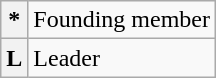<table class="wikitable">
<tr>
<th>*</th>
<td>Founding member</td>
</tr>
<tr>
<th><strong>L</strong></th>
<td>Leader</td>
</tr>
</table>
